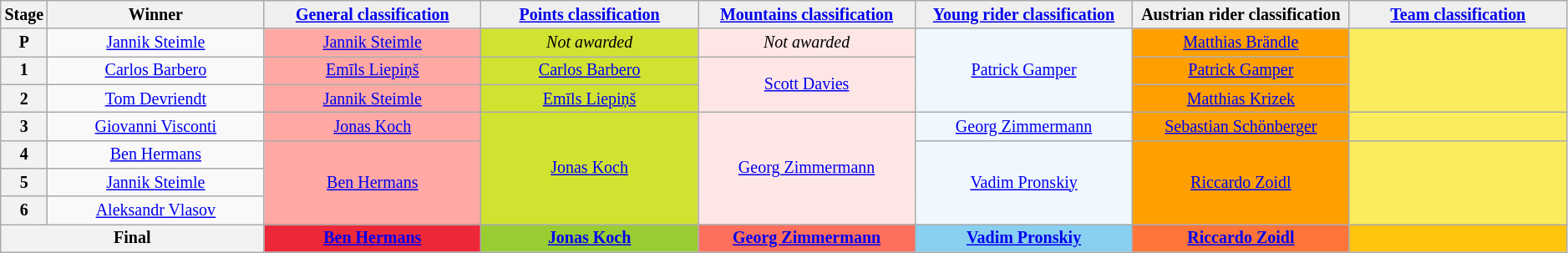<table class="wikitable" style="text-align: center; font-size:smaller;">
<tr>
<th style="width:1%;">Stage</th>
<th style="width:14.1%;">Winner</th>
<th style="background:#efefef; width:14.1%;"><a href='#'>General classification</a><br></th>
<th style="background:#efefef; width:14.1%;"><a href='#'>Points classification</a><br></th>
<th style="background:#efefef; width:14.1%;"><a href='#'>Mountains classification</a><br></th>
<th style="background:#efefef; width:14.1%;"><a href='#'>Young rider classification</a><br></th>
<th style="background:#efefef; width:14.1%;">Austrian rider classification<br></th>
<th style="background:#efefef; width:14.1%;"><a href='#'>Team classification</a><br></th>
</tr>
<tr>
<th>P</th>
<td><a href='#'>Jannik Steimle</a></td>
<td style="background:#FFA8A4;"><a href='#'>Jannik Steimle</a></td>
<td style="background:#D1E231;"><em>Not awarded</em></td>
<td style="background:#FFE6E6;"><em>Not awarded</em></td>
<td style="background:#F0F8FF;" rowspan=3><a href='#'>Patrick Gamper</a></td>
<td style="background:#FF9F00;"><a href='#'>Matthias Brändle</a></td>
<td style="background:#FBEC5D;" rowspan=3></td>
</tr>
<tr>
<th>1</th>
<td><a href='#'>Carlos Barbero</a></td>
<td style="background:#FFA8A4;"><a href='#'>Emīls Liepiņš</a></td>
<td style="background:#D1E231;"><a href='#'>Carlos Barbero</a></td>
<td style="background:#FFE6E6;" rowspan=2><a href='#'>Scott Davies</a></td>
<td style="background:#FF9F00;"><a href='#'>Patrick Gamper</a></td>
</tr>
<tr>
<th>2</th>
<td><a href='#'>Tom Devriendt</a></td>
<td style="background:#FFA8A4;"><a href='#'>Jannik Steimle</a></td>
<td style="background:#D1E231;"><a href='#'>Emīls Liepiņš</a></td>
<td style="background:#FF9F00;"><a href='#'>Matthias Krizek</a></td>
</tr>
<tr>
<th>3</th>
<td><a href='#'>Giovanni Visconti</a></td>
<td style="background:#FFA8A4;"><a href='#'>Jonas Koch</a></td>
<td style="background:#D1E231;" rowspan=4><a href='#'>Jonas Koch</a></td>
<td style="background:#FFE6E6;" rowspan=4><a href='#'>Georg Zimmermann</a></td>
<td style="background:#F0F8FF;"><a href='#'>Georg Zimmermann</a></td>
<td style="background:#FF9F00;"><a href='#'>Sebastian Schönberger</a></td>
<td style="background:#FBEC5D;"></td>
</tr>
<tr>
<th>4</th>
<td><a href='#'>Ben Hermans</a></td>
<td style="background:#FFA8A4;" rowspan=3><a href='#'>Ben Hermans</a></td>
<td style="background:#F0F8FF;" rowspan=3><a href='#'>Vadim Pronskiy</a></td>
<td style="background:#FF9F00;" rowspan=3><a href='#'>Riccardo Zoidl</a></td>
<td style="background:#FBEC5D;" rowspan=3></td>
</tr>
<tr>
<th>5</th>
<td><a href='#'>Jannik Steimle</a></td>
</tr>
<tr>
<th>6</th>
<td><a href='#'>Aleksandr Vlasov</a></td>
</tr>
<tr>
<th colspan=2>Final</th>
<th style="background:#ED2939;"><a href='#'>Ben Hermans</a></th>
<th style="background:#9ACD32;"><a href='#'>Jonas Koch</a></th>
<th style="background:#FE6F5E;"><a href='#'>Georg Zimmermann</a></th>
<th style="background:#89CFF0;"><a href='#'>Vadim Pronskiy</a></th>
<th style="background:#FF7538;"><a href='#'>Riccardo Zoidl</a></th>
<th style="background:#FFC40C;"></th>
</tr>
</table>
